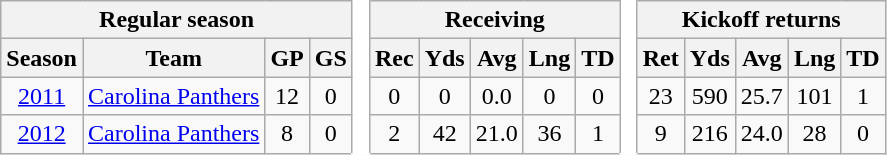<table class="wikitable" style="text-align:center">
<tr>
<th colspan=4>Regular season</th>
<th rowspan=99 style="background:#fff; border-color:#fff #aaa"> </th>
<th colspan=5>Receiving</th>
<th rowspan=99 style="background:#fff; border-color:#fff #aaa"> </th>
<th colspan=5>Kickoff returns</th>
</tr>
<tr>
<th>Season</th>
<th>Team</th>
<th>GP</th>
<th>GS</th>
<th>Rec</th>
<th>Yds</th>
<th>Avg</th>
<th>Lng</th>
<th>TD</th>
<th>Ret</th>
<th>Yds</th>
<th>Avg</th>
<th>Lng</th>
<th>TD</th>
</tr>
<tr>
<td><a href='#'>2011</a></td>
<td><a href='#'>Carolina Panthers</a></td>
<td>12</td>
<td>0</td>
<td>0</td>
<td>0</td>
<td>0.0</td>
<td>0</td>
<td>0</td>
<td>23</td>
<td>590</td>
<td>25.7</td>
<td>101</td>
<td>1</td>
</tr>
<tr>
<td><a href='#'>2012</a></td>
<td><a href='#'>Carolina Panthers</a></td>
<td>8</td>
<td>0</td>
<td>2</td>
<td>42</td>
<td>21.0</td>
<td>36</td>
<td>1</td>
<td>9</td>
<td>216</td>
<td>24.0</td>
<td>28</td>
<td>0</td>
</tr>
</table>
